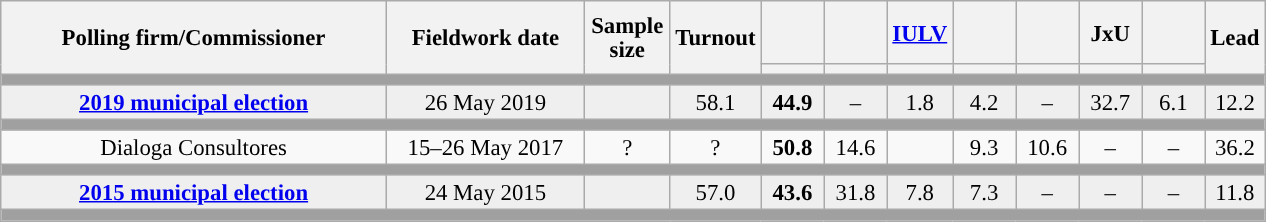<table class="wikitable collapsible collapsed" style="text-align:center; font-size:95%; line-height:16px;">
<tr style="height:42px;">
<th style="width:250px;" rowspan="2">Polling firm/Commissioner</th>
<th style="width:125px;" rowspan="2">Fieldwork date</th>
<th style="width:50px;" rowspan="2">Sample size</th>
<th style="width:45px;" rowspan="2">Turnout</th>
<th style="width:35px;"></th>
<th style="width:35px;"></th>
<th style="width:35px;"><a href='#'>IULV</a></th>
<th style="width:35px;"></th>
<th style="width:35px;"></th>
<th style="width:35px;">JxU</th>
<th style="width:35px;"></th>
<th style="width:30px;" rowspan="2">Lead</th>
</tr>
<tr>
<th style="color:inherit;background:"></th>
<th style="color:inherit;background:"></th>
<th style="color:inherit;background:"></th>
<th style="color:inherit;background:"></th>
<th style="color:inherit;background:"></th>
<th style="color:inherit;background:"></th>
<th style="color:inherit;background:"></th>
</tr>
<tr>
<td colspan="12" style="background:#A0A0A0"></td>
</tr>
<tr style="background:#EFEFEF;">
<td><strong><a href='#'>2019 municipal election</a></strong></td>
<td>26 May 2019</td>
<td></td>
<td>58.1</td>
<td><strong>44.9</strong><br></td>
<td>–</td>
<td>1.8<br></td>
<td>4.2<br></td>
<td>–</td>
<td>32.7<br></td>
<td>6.1<br></td>
<td style="background:">12.2</td>
</tr>
<tr>
<td colspan="12" style="background:#A0A0A0"></td>
</tr>
<tr>
<td>Dialoga Consultores</td>
<td>15–26 May 2017</td>
<td>?</td>
<td>?</td>
<td><strong>50.8</strong><br></td>
<td>14.6<br></td>
<td></td>
<td>9.3<br></td>
<td>10.6<br></td>
<td>–</td>
<td>–</td>
<td style="background:">36.2</td>
</tr>
<tr>
<td colspan="12" style="background:#A0A0A0"></td>
</tr>
<tr style="background:#EFEFEF;">
<td><strong><a href='#'>2015 municipal election</a></strong></td>
<td>24 May 2015</td>
<td></td>
<td>57.0</td>
<td><strong>43.6</strong><br></td>
<td>31.8<br></td>
<td>7.8<br></td>
<td>7.3<br></td>
<td>–</td>
<td>–</td>
<td>–</td>
<td style="background:">11.8</td>
</tr>
<tr>
<td colspan="12" style="background:#A0A0A0"></td>
</tr>
</table>
